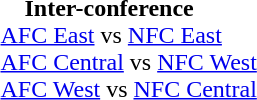<table border=0 style="margin: 0 0 0 1.5;">
<tr valign="top">
<td><br>    <strong>Inter-conference</strong><br>
<a href='#'>AFC East</a> vs <a href='#'>NFC East</a><br>
<a href='#'>AFC Central</a> vs <a href='#'>NFC West</a><br>
<a href='#'>AFC West</a> vs <a href='#'>NFC Central</a><br></td>
<td style="padding-left:40px;"></td>
</tr>
</table>
